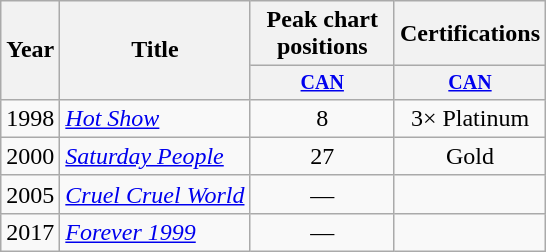<table class="wikitable">
<tr>
<th rowspan="2">Year</th>
<th rowspan="2">Title</th>
<th colspan="1">Peak chart positions</th>
<th>Certifications</th>
</tr>
<tr style="font-size: smaller;">
<th style="width:90px;"><a href='#'>CAN</a><br></th>
<th style="width:90px;"><a href='#'>CAN</a><br></th>
</tr>
<tr>
<td>1998</td>
<td><em><a href='#'>Hot Show</a></em></td>
<td style="text-align:center;">8</td>
<td style="text-align:center;">3× Platinum</td>
</tr>
<tr>
<td>2000</td>
<td><em><a href='#'>Saturday People</a></em></td>
<td style="text-align:center;">27</td>
<td style="text-align:center;">Gold</td>
</tr>
<tr>
<td>2005</td>
<td><em><a href='#'>Cruel Cruel World</a></em></td>
<td style="text-align:center;">—</td>
<td style="text-align:center;"></td>
</tr>
<tr>
<td>2017</td>
<td><em><a href='#'>Forever 1999</a></em></td>
<td style="text-align:center;">—</td>
<td style="text-align:center;"></td>
</tr>
</table>
